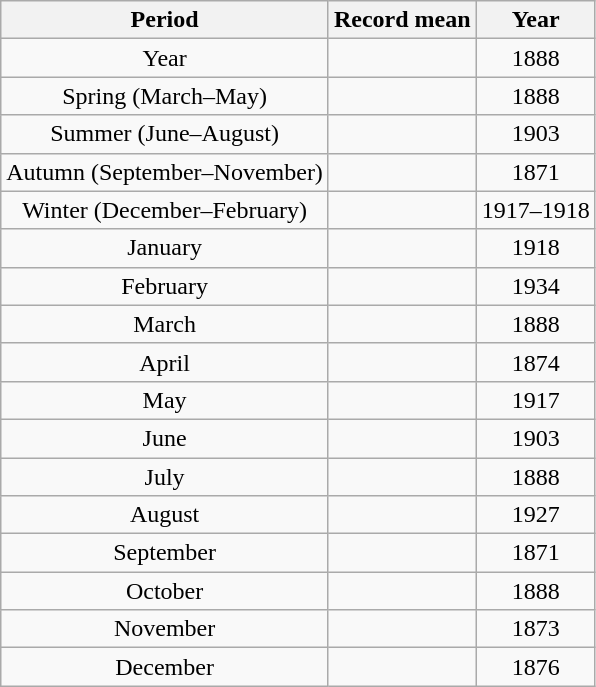<table class="wikitable plainrowheaders" style="text-align:center;">
<tr>
<th>Period</th>
<th>Record mean</th>
<th>Year</th>
</tr>
<tr>
<td>Year</td>
<td></td>
<td>1888</td>
</tr>
<tr>
<td>Spring (March–May)</td>
<td></td>
<td>1888</td>
</tr>
<tr>
<td>Summer (June–August)</td>
<td></td>
<td>1903</td>
</tr>
<tr>
<td>Autumn (September–November)</td>
<td></td>
<td>1871</td>
</tr>
<tr>
<td>Winter (December–February)</td>
<td></td>
<td>1917–1918</td>
</tr>
<tr>
<td>January</td>
<td></td>
<td>1918</td>
</tr>
<tr>
<td>February</td>
<td></td>
<td>1934</td>
</tr>
<tr>
<td>March</td>
<td></td>
<td>1888</td>
</tr>
<tr>
<td>April</td>
<td></td>
<td>1874</td>
</tr>
<tr>
<td>May</td>
<td></td>
<td>1917</td>
</tr>
<tr>
<td>June</td>
<td></td>
<td>1903</td>
</tr>
<tr>
<td>July</td>
<td></td>
<td>1888</td>
</tr>
<tr>
<td>August</td>
<td></td>
<td>1927</td>
</tr>
<tr>
<td>September</td>
<td></td>
<td>1871</td>
</tr>
<tr>
<td>October</td>
<td></td>
<td>1888</td>
</tr>
<tr>
<td>November</td>
<td></td>
<td>1873</td>
</tr>
<tr>
<td>December</td>
<td></td>
<td>1876</td>
</tr>
</table>
